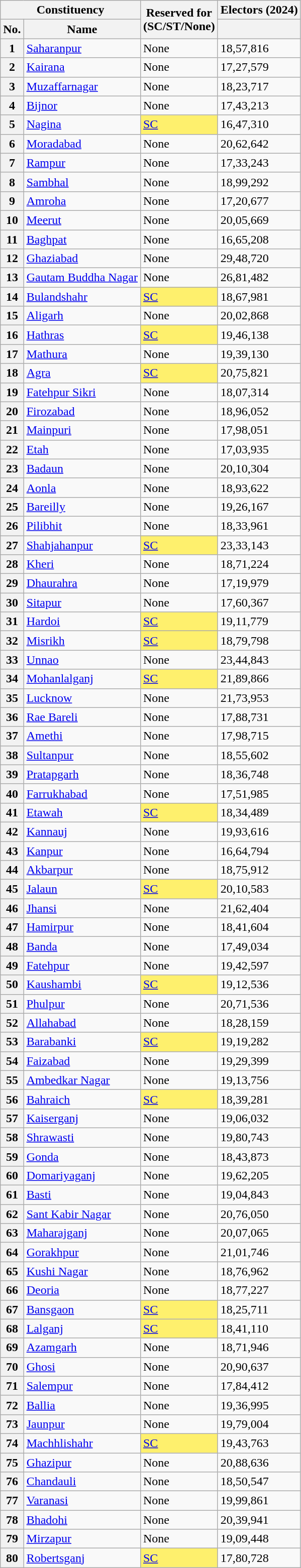<table class="wikitable sortable">
<tr>
<th scope=colgroup colspan="2">Constituency</th>
<th scope=col rowspan=2>Reserved for<br>(SC/ST/None)</th>
<th>Electors (2024)</th>
</tr>
<tr>
<th scope=col>No.</th>
<th scope=col>Name</th>
<th></th>
</tr>
<tr>
<th scope=row>1</th>
<td><a href='#'>Saharanpur</a></td>
<td>None</td>
<td>18,57,816</td>
</tr>
<tr>
<th scope=row>2</th>
<td><a href='#'>Kairana</a></td>
<td>None</td>
<td>17,27,579</td>
</tr>
<tr>
<th scope=row>3</th>
<td><a href='#'>Muzaffarnagar</a></td>
<td>None</td>
<td>18,23,717</td>
</tr>
<tr>
<th scope=row>4</th>
<td><a href='#'>Bijnor</a></td>
<td>None</td>
<td>17,43,213</td>
</tr>
<tr>
<th scope=row>5</th>
<td><a href='#'>Nagina</a></td>
<td style="background:#fef06d;"><a href='#'>SC</a></td>
<td>16,47,310</td>
</tr>
<tr>
<th scope=row>6</th>
<td><a href='#'>Moradabad</a></td>
<td>None</td>
<td>20,62,642</td>
</tr>
<tr>
<th scope=row>7</th>
<td><a href='#'>Rampur</a></td>
<td>None</td>
<td>17,33,243</td>
</tr>
<tr>
<th scope=row>8</th>
<td><a href='#'>Sambhal</a></td>
<td>None</td>
<td>18,99,292</td>
</tr>
<tr>
<th scope=row>9</th>
<td><a href='#'>Amroha</a></td>
<td>None</td>
<td>17,20,677</td>
</tr>
<tr>
<th scope=row>10</th>
<td><a href='#'>Meerut</a></td>
<td>None</td>
<td>20,05,669</td>
</tr>
<tr>
<th scope=row>11</th>
<td><a href='#'>Baghpat</a></td>
<td>None</td>
<td>16,65,208</td>
</tr>
<tr>
<th scope=row>12</th>
<td><a href='#'>Ghaziabad</a></td>
<td>None</td>
<td>29,48,720</td>
</tr>
<tr>
<th scope=row>13</th>
<td><a href='#'>Gautam Buddha Nagar</a></td>
<td>None</td>
<td>26,81,482</td>
</tr>
<tr>
<th scope=row>14</th>
<td><a href='#'>Bulandshahr</a></td>
<td style="background:#fef06d;"><a href='#'>SC</a></td>
<td>18,67,981</td>
</tr>
<tr>
<th scope=row>15</th>
<td><a href='#'>Aligarh</a></td>
<td>None</td>
<td>20,02,868</td>
</tr>
<tr>
<th scope=row>16</th>
<td><a href='#'>Hathras</a></td>
<td style="background:#fef06d;"><a href='#'>SC</a></td>
<td>19,46,138</td>
</tr>
<tr>
<th scope=row>17</th>
<td><a href='#'>Mathura</a></td>
<td>None</td>
<td>19,39,130</td>
</tr>
<tr>
<th scope=row>18</th>
<td><a href='#'>Agra</a></td>
<td style="background:#fef06d;"><a href='#'>SC</a></td>
<td>20,75,821</td>
</tr>
<tr>
<th scope=row>19</th>
<td><a href='#'>Fatehpur Sikri</a></td>
<td>None</td>
<td>18,07,314</td>
</tr>
<tr>
<th scope=row>20</th>
<td><a href='#'>Firozabad</a></td>
<td>None</td>
<td>18,96,052</td>
</tr>
<tr>
<th scope=row>21</th>
<td><a href='#'>Mainpuri</a></td>
<td>None</td>
<td>17,98,051</td>
</tr>
<tr>
<th scope=row>22</th>
<td><a href='#'>Etah</a></td>
<td>None</td>
<td>17,03,935</td>
</tr>
<tr>
<th scope=row>23</th>
<td><a href='#'>Badaun</a></td>
<td>None</td>
<td>20,10,304</td>
</tr>
<tr>
<th scope=row>24</th>
<td><a href='#'>Aonla</a></td>
<td>None</td>
<td>18,93,622</td>
</tr>
<tr>
<th scope=row>25</th>
<td><a href='#'>Bareilly</a></td>
<td>None</td>
<td>19,26,167</td>
</tr>
<tr>
<th scope=row>26</th>
<td><a href='#'>Pilibhit</a></td>
<td>None</td>
<td>18,33,961</td>
</tr>
<tr>
<th scope=row>27</th>
<td><a href='#'>Shahjahanpur</a></td>
<td style="background:#fef06d;"><a href='#'>SC</a></td>
<td>23,33,143</td>
</tr>
<tr>
<th scope=row>28</th>
<td><a href='#'>Kheri</a></td>
<td>None</td>
<td>18,71,224</td>
</tr>
<tr>
<th scope=row>29</th>
<td><a href='#'>Dhaurahra</a></td>
<td>None</td>
<td>17,19,979</td>
</tr>
<tr>
<th scope=row>30</th>
<td><a href='#'>Sitapur</a></td>
<td>None</td>
<td>17,60,367</td>
</tr>
<tr>
<th scope=row>31</th>
<td><a href='#'>Hardoi</a></td>
<td style="background:#fef06d;"><a href='#'>SC</a></td>
<td>19,11,779</td>
</tr>
<tr>
<th scope=row>32</th>
<td><a href='#'>Misrikh</a></td>
<td style="background:#fef06d;"><a href='#'>SC</a></td>
<td>18,79,798</td>
</tr>
<tr>
<th scope=row>33</th>
<td><a href='#'>Unnao</a></td>
<td>None</td>
<td>23,44,843</td>
</tr>
<tr>
<th scope=row>34</th>
<td><a href='#'>Mohanlalganj</a></td>
<td style="background:#fef06d;"><a href='#'>SC</a></td>
<td>21,89,866</td>
</tr>
<tr>
<th scope=row>35</th>
<td><a href='#'>Lucknow</a></td>
<td>None</td>
<td>21,73,953</td>
</tr>
<tr>
<th scope=row>36</th>
<td><a href='#'>Rae Bareli</a></td>
<td>None</td>
<td>17,88,731</td>
</tr>
<tr>
<th scope=row>37</th>
<td><a href='#'>Amethi</a></td>
<td>None</td>
<td>17,98,715</td>
</tr>
<tr>
<th scope=row>38</th>
<td><a href='#'>Sultanpur</a></td>
<td>None</td>
<td>18,55,602</td>
</tr>
<tr>
<th scope=row>39</th>
<td><a href='#'>Pratapgarh</a></td>
<td>None</td>
<td>18,36,748</td>
</tr>
<tr>
<th scope=row>40</th>
<td><a href='#'>Farrukhabad</a></td>
<td>None</td>
<td>17,51,985</td>
</tr>
<tr>
<th scope=row>41</th>
<td><a href='#'>Etawah</a></td>
<td style="background:#fef06d;"><a href='#'>SC</a></td>
<td>18,34,489</td>
</tr>
<tr>
<th scope=row>42</th>
<td><a href='#'>Kannauj</a></td>
<td>None</td>
<td>19,93,616</td>
</tr>
<tr>
<th scope=row>43</th>
<td><a href='#'>Kanpur</a></td>
<td>None</td>
<td>16,64,794</td>
</tr>
<tr>
<th scope=row>44</th>
<td><a href='#'>Akbarpur</a></td>
<td>None</td>
<td>18,75,912</td>
</tr>
<tr>
<th scope=row>45</th>
<td><a href='#'>Jalaun</a></td>
<td style="background:#fef06d;"><a href='#'>SC</a></td>
<td>20,10,583</td>
</tr>
<tr>
<th scope=row>46</th>
<td><a href='#'>Jhansi</a></td>
<td>None</td>
<td>21,62,404</td>
</tr>
<tr>
<th scope=row>47</th>
<td><a href='#'>Hamirpur</a></td>
<td>None</td>
<td>18,41,604</td>
</tr>
<tr>
<th scope=row>48</th>
<td><a href='#'>Banda</a></td>
<td>None</td>
<td>17,49,034</td>
</tr>
<tr>
<th scope=row>49</th>
<td><a href='#'>Fatehpur</a></td>
<td>None</td>
<td>19,42,597</td>
</tr>
<tr>
<th scope=row>50</th>
<td><a href='#'>Kaushambi</a></td>
<td style="background:#fef06d;"><a href='#'>SC</a></td>
<td>19,12,536</td>
</tr>
<tr>
<th scope=row>51</th>
<td><a href='#'>Phulpur</a></td>
<td>None</td>
<td>20,71,536</td>
</tr>
<tr>
<th scope=row>52</th>
<td><a href='#'>Allahabad</a></td>
<td>None</td>
<td>18,28,159</td>
</tr>
<tr>
<th scope=row>53</th>
<td><a href='#'>Barabanki</a></td>
<td style="background:#fef06d;"><a href='#'>SC</a></td>
<td>19,19,282</td>
</tr>
<tr>
<th scope=row>54</th>
<td><a href='#'>Faizabad</a></td>
<td>None</td>
<td>19,29,399</td>
</tr>
<tr>
<th scope=row>55</th>
<td><a href='#'>Ambedkar Nagar</a></td>
<td>None</td>
<td>19,13,756</td>
</tr>
<tr>
<th scope=row>56</th>
<td><a href='#'>Bahraich</a></td>
<td style="background:#fef06d;"><a href='#'>SC</a></td>
<td>18,39,281</td>
</tr>
<tr>
<th scope=row>57</th>
<td><a href='#'>Kaiserganj</a></td>
<td>None</td>
<td>19,06,032</td>
</tr>
<tr>
<th scope=row>58</th>
<td><a href='#'>Shrawasti</a></td>
<td>None</td>
<td>19,80,743</td>
</tr>
<tr>
<th scope=row>59</th>
<td><a href='#'>Gonda</a></td>
<td>None</td>
<td>18,43,873</td>
</tr>
<tr>
<th scope=row>60</th>
<td><a href='#'>Domariyaganj</a></td>
<td>None</td>
<td>19,62,205</td>
</tr>
<tr>
<th scope=row>61</th>
<td><a href='#'>Basti</a></td>
<td>None</td>
<td>19,04,843</td>
</tr>
<tr>
<th scope=row>62</th>
<td><a href='#'>Sant Kabir Nagar</a></td>
<td>None</td>
<td>20,76,050</td>
</tr>
<tr>
<th scope=row>63</th>
<td><a href='#'>Maharajganj</a></td>
<td>None</td>
<td>20,07,065</td>
</tr>
<tr>
<th scope=row>64</th>
<td><a href='#'>Gorakhpur</a></td>
<td>None</td>
<td>21,01,746</td>
</tr>
<tr>
<th scope=row>65</th>
<td><a href='#'>Kushi Nagar</a></td>
<td>None</td>
<td>18,76,962</td>
</tr>
<tr>
<th scope=row>66</th>
<td><a href='#'>Deoria</a></td>
<td>None</td>
<td>18,77,227</td>
</tr>
<tr>
<th scope=row>67</th>
<td><a href='#'>Bansgaon</a></td>
<td style="background:#fef06d;"><a href='#'>SC</a></td>
<td>18,25,711</td>
</tr>
<tr>
<th scope=row>68</th>
<td><a href='#'>Lalganj</a></td>
<td style="background:#fef06d;"><a href='#'>SC</a></td>
<td>18,41,110</td>
</tr>
<tr>
<th scope=row>69</th>
<td><a href='#'>Azamgarh</a></td>
<td>None</td>
<td>18,71,946</td>
</tr>
<tr>
<th scope=row>70</th>
<td><a href='#'>Ghosi</a></td>
<td>None</td>
<td>20,90,637</td>
</tr>
<tr>
<th scope=row>71</th>
<td><a href='#'>Salempur</a></td>
<td>None</td>
<td>17,84,412</td>
</tr>
<tr>
<th scope=row>72</th>
<td><a href='#'>Ballia</a></td>
<td>None</td>
<td>19,36,995</td>
</tr>
<tr>
<th scope=row>73</th>
<td><a href='#'>Jaunpur</a></td>
<td>None</td>
<td>19,79,004</td>
</tr>
<tr>
<th scope=row>74</th>
<td><a href='#'>Machhlishahr</a></td>
<td style="background:#fef06d;"><a href='#'>SC</a></td>
<td>19,43,763</td>
</tr>
<tr>
<th scope=row>75</th>
<td><a href='#'>Ghazipur</a></td>
<td>None</td>
<td>20,88,636</td>
</tr>
<tr>
<th scope=row>76</th>
<td><a href='#'>Chandauli</a></td>
<td>None</td>
<td>18,50,547</td>
</tr>
<tr>
<th scope=row>77</th>
<td><a href='#'>Varanasi</a></td>
<td>None</td>
<td>19,99,861</td>
</tr>
<tr>
<th scope=row>78</th>
<td><a href='#'>Bhadohi</a></td>
<td>None</td>
<td>20,39,941</td>
</tr>
<tr>
<th scope=row>79</th>
<td><a href='#'>Mirzapur</a></td>
<td>None</td>
<td>19,09,448</td>
</tr>
<tr>
<th scope=row>80</th>
<td><a href='#'>Robertsganj</a></td>
<td style="background:#fef06d;"><a href='#'>SC</a></td>
<td>17,80,728</td>
</tr>
</table>
